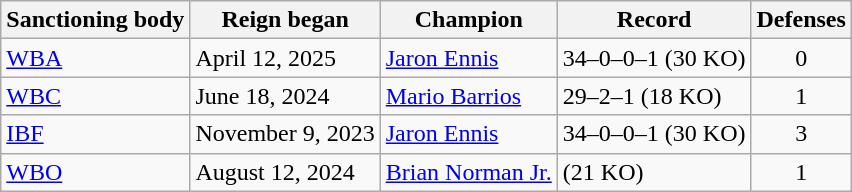<table class="wikitable">
<tr>
<th>Sanctioning body</th>
<th>Reign began</th>
<th>Champion</th>
<th>Record</th>
<th>Defenses</th>
</tr>
<tr>
<td><a href='#'>WBA</a></td>
<td>April 12, 2025</td>
<td><a href='#'>Jaron Ennis</a></td>
<td>34–0–0–1 (30 KO)</td>
<td align=center>0</td>
</tr>
<tr>
<td><a href='#'>WBC</a></td>
<td>June 18, 2024</td>
<td><a href='#'>Mario Barrios</a></td>
<td>29–2–1 (18 KO)</td>
<td align=center>1</td>
</tr>
<tr>
<td><a href='#'>IBF</a></td>
<td>November 9, 2023</td>
<td><a href='#'>Jaron Ennis</a></td>
<td>34–0–0–1 (30 KO)</td>
<td align=center>3</td>
</tr>
<tr>
<td><a href='#'>WBO</a></td>
<td>August 12, 2024</td>
<td><a href='#'>Brian Norman Jr.</a></td>
<td>  (21 KO)</td>
<td align=center>1</td>
</tr>
</table>
